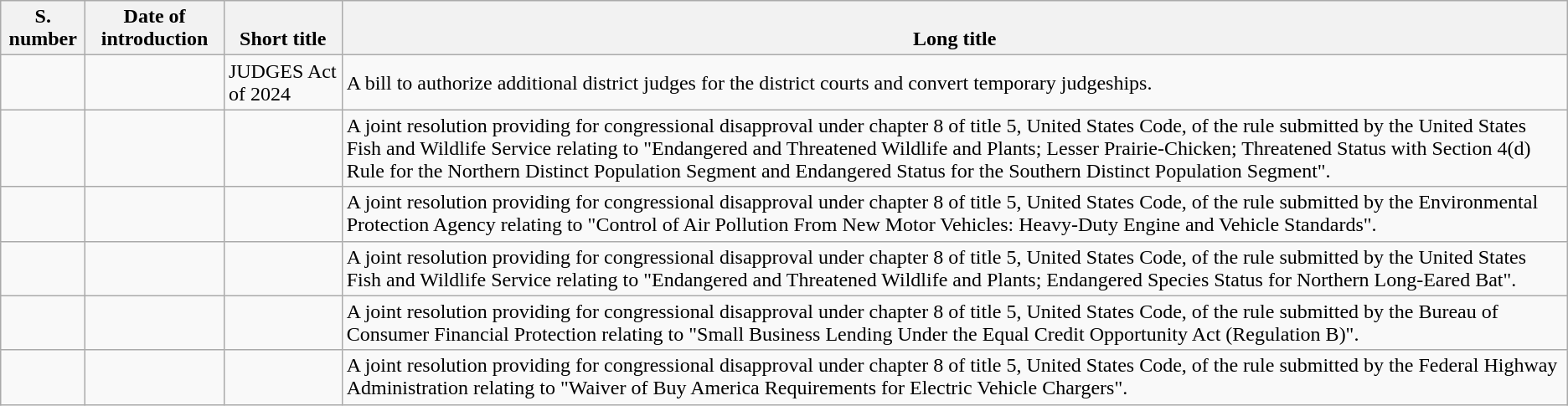<table class="wikitable">
<tr valign="bottom">
<th>S. number</th>
<th>Date of introduction</th>
<th>Short title</th>
<th>Long title</th>
</tr>
<tr>
<td></td>
<td></td>
<td>JUDGES Act of 2024</td>
<td>A bill to authorize additional district judges for the district courts and convert temporary judgeships.</td>
</tr>
<tr>
<td></td>
<td></td>
<td></td>
<td>A joint resolution providing for congressional disapproval under chapter 8 of title 5, United States Code, of the rule submitted by the United States Fish and Wildlife Service relating to "Endangered and Threatened Wildlife and Plants; Lesser Prairie-Chicken; Threatened Status with Section 4(d) Rule for the Northern Distinct Population Segment and Endangered Status for the Southern Distinct Population Segment".</td>
</tr>
<tr>
<td></td>
<td></td>
<td></td>
<td>A joint resolution providing for congressional disapproval under chapter 8 of title 5, United States Code, of the rule submitted by the Environmental Protection Agency relating to "Control of Air Pollution From New Motor Vehicles: Heavy-Duty Engine and Vehicle Standards".</td>
</tr>
<tr>
<td></td>
<td></td>
<td></td>
<td>A joint resolution providing for congressional disapproval under chapter 8 of title 5, United States Code, of the rule submitted by the United States Fish and Wildlife Service relating to "Endangered and Threatened Wildlife and Plants; Endangered Species Status for Northern Long-Eared Bat".</td>
</tr>
<tr>
<td></td>
<td></td>
<td></td>
<td>A joint resolution providing for congressional disapproval under chapter 8 of title 5, United States Code, of the rule submitted by the Bureau of Consumer Financial Protection relating to "Small Business Lending Under the Equal Credit Opportunity Act (Regulation B)".</td>
</tr>
<tr>
<td></td>
<td></td>
<td></td>
<td>A joint resolution providing for congressional disapproval under chapter 8 of title 5, United States Code, of the rule submitted by the Federal Highway Administration relating to "Waiver of Buy America Requirements for Electric Vehicle Chargers".</td>
</tr>
</table>
